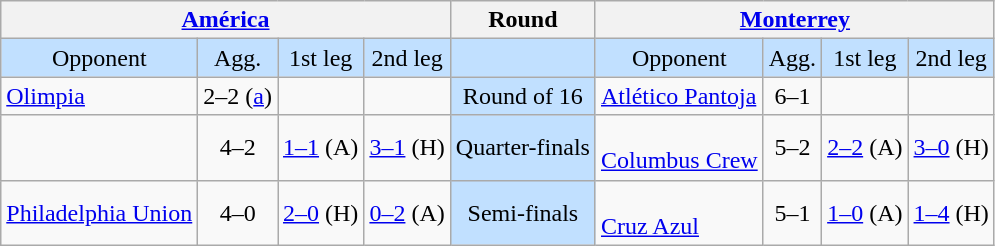<table class="wikitable" style="text-align:center">
<tr>
<th colspan="4"> <a href='#'>América</a></th>
<th>Round</th>
<th colspan="4"> <a href='#'>Monterrey</a></th>
</tr>
<tr style="background:#C1E0FF">
<td>Opponent</td>
<td>Agg.</td>
<td>1st leg</td>
<td>2nd leg</td>
<td></td>
<td>Opponent</td>
<td>Agg.</td>
<td>1st leg</td>
<td>2nd leg</td>
</tr>
<tr>
<td style="text-align:left"> <a href='#'>Olimpia</a></td>
<td>2–2 (<a href='#'>a</a>)</td>
<td></td>
<td></td>
<td style="background:#C1E0FF">Round of 16</td>
<td style="text-align:left"> <a href='#'>Atlético Pantoja</a></td>
<td>6–1</td>
<td></td>
<td></td>
</tr>
<tr>
<td style="text-align:left"></td>
<td>4–2</td>
<td><a href='#'>1–1</a> (A)</td>
<td><a href='#'>3–1</a> (H)</td>
<td style="background:#C1E0FF">Quarter-finals</td>
<td style="text-align:left"><br> <a href='#'>Columbus Crew</a></td>
<td>5–2</td>
<td><a href='#'>2–2</a> (A)</td>
<td><a href='#'>3–0</a> (H)</td>
</tr>
<tr>
<td style="text-align:left"> <a href='#'>Philadelphia Union</a></td>
<td>4–0</td>
<td><a href='#'>2–0</a> (H)</td>
<td><a href='#'>0–2</a> (A)</td>
<td style="background:#C1E0FF">Semi-finals</td>
<td style="text-align:left"><br> <a href='#'>Cruz Azul</a></td>
<td>5–1</td>
<td><a href='#'>1–0</a> (A)</td>
<td><a href='#'>1–4</a> (H)</td>
</tr>
</table>
